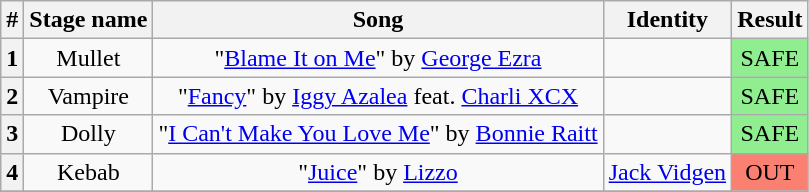<table class="wikitable plainrowheaders" style="text-align: center;">
<tr>
<th>#</th>
<th>Stage name</th>
<th>Song</th>
<th>Identity</th>
<th>Result</th>
</tr>
<tr>
<th>1</th>
<td>Mullet</td>
<td>"<a href='#'>Blame It on Me</a>" by <a href='#'>George Ezra</a></td>
<td></td>
<td bgcolor=lightgreen>SAFE</td>
</tr>
<tr>
<th>2</th>
<td>Vampire</td>
<td>"<a href='#'>Fancy</a>" by <a href='#'>Iggy Azalea</a> feat. <a href='#'>Charli XCX</a></td>
<td></td>
<td bgcolor=lightgreen>SAFE</td>
</tr>
<tr>
<th>3</th>
<td>Dolly</td>
<td>"<a href='#'>I Can't Make You Love Me</a>" by <a href='#'>Bonnie Raitt</a></td>
<td></td>
<td bgcolor=lightgreen>SAFE</td>
</tr>
<tr>
<th>4</th>
<td>Kebab</td>
<td>"<a href='#'>Juice</a>" by <a href='#'>Lizzo</a></td>
<td><a href='#'>Jack Vidgen</a></td>
<td bgcolor=salmon>OUT</td>
</tr>
<tr>
</tr>
</table>
